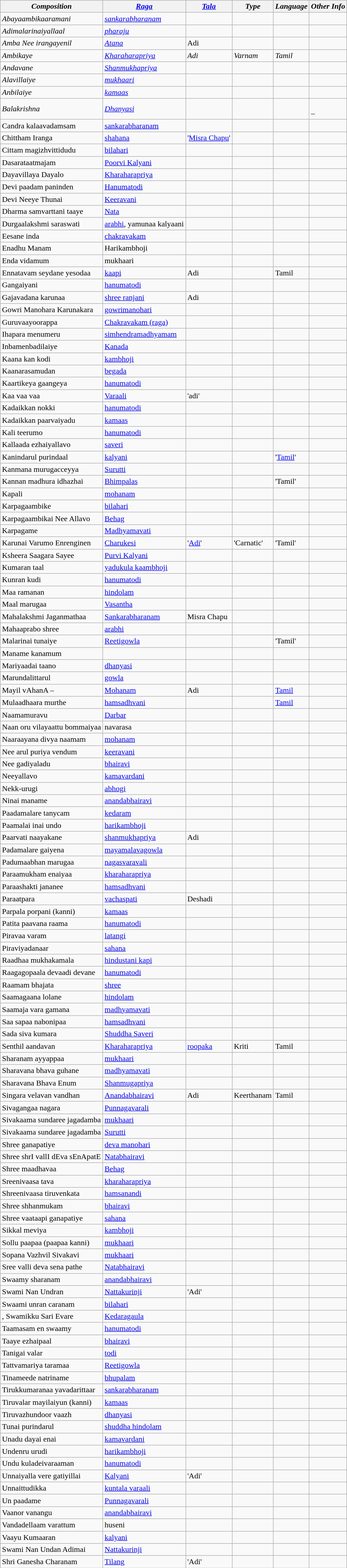<table class="wikitable">
<tr>
<th><em>Composition</em></th>
<th><em><a href='#'>Raga</a></em></th>
<th><em><a href='#'>Tala</a></em></th>
<th><em>Type</em></th>
<th><em>Language</em></th>
<th><em>Other Info</em></th>
</tr>
<tr>
<td><em>Abayaambikaaramani</em></td>
<td><em><a href='#'>sankarabharanam</a></em></td>
<td></td>
<td></td>
<td></td>
<td></td>
</tr>
<tr>
<td><em>Adimalarinaiyallaal</em></td>
<td><em><a href='#'>pharaju</a></em></td>
<td></td>
<td></td>
<td></td>
<td></td>
</tr>
<tr>
<td><em>Amba Nee irangayenil</em></td>
<td><em><a href='#'>Atana</a></em></td>
<td>Adi</td>
<td></td>
<td></td>
<td></td>
</tr>
<tr>
<td><em>Ambikaye</em></td>
<td><em><a href='#'>Kharaharapriya</a></em></td>
<td><em>Adi</em></td>
<td><em>Varnam</em></td>
<td><em>Tamil</em></td>
<td></td>
</tr>
<tr>
<td><em>Andavane  </em></td>
<td><em><a href='#'>Shanmukhapriya</a></em></td>
<td></td>
<td></td>
<td></td>
<td></td>
</tr>
<tr>
<td><em>Alavillaiye</em></td>
<td><em><a href='#'>mukhaari</a></em></td>
<td></td>
<td></td>
<td></td>
<td></td>
</tr>
<tr>
<td><em>Anbilaiye</em></td>
<td><em><a href='#'>kamaas</a></em></td>
<td></td>
<td></td>
<td></td>
<td></td>
</tr>
<tr>
<td><em>Balakrishna </em></td>
<td><em><a href='#'>Dhanyasi</a></em></td>
<td></td>
<td></td>
<td></td>
<td><em><br>–</td>
</tr>
<tr>
<td></em>Candra kalaavadamsam<em></td>
<td></em><a href='#'>sankarabharanam</a><em></td>
<td></td>
<td></td>
<td></td>
<td></td>
</tr>
<tr>
<td></em>Chittham Iranga<em></td>
<td></em><a href='#'>shahana</a><em></td>
<td>'<a href='#'>Misra Chapu</a>'</td>
<td></td>
<td></td>
<td></td>
</tr>
<tr>
<td></em>Cittam magizhvittidudu<em></td>
<td></em><a href='#'>bilahari</a><em></td>
<td></td>
<td></td>
<td></td>
<td></td>
</tr>
<tr>
<td></em>Dasarataatmajam<em></td>
<td></em><a href='#'>Poorvi Kalyani</a><em></td>
<td></td>
<td></td>
<td></td>
<td></td>
</tr>
<tr>
<td></em>Dayavillaya Dayalo<em></td>
<td></em><a href='#'>Kharaharapriya</a><em></td>
<td></td>
<td></td>
<td></td>
<td></td>
</tr>
<tr>
<td></em>Devi paadam paninden<em></td>
<td></em><a href='#'>Hanumatodi</a><em></td>
<td></td>
<td></td>
<td></td>
<td></td>
</tr>
<tr>
<td></em>Devi Neeye Thunai<em></td>
<td></em><a href='#'>Keeravani</a><em></td>
<td></td>
<td></td>
<td></td>
<td></td>
</tr>
<tr>
<td></em>Dharma samvarttani taaye<em></td>
<td></em><a href='#'>Nata</a><em></td>
<td></td>
<td></td>
<td></td>
<td></td>
</tr>
<tr>
<td></em>Durgaalakshmi saraswati<em></td>
<td></em><a href='#'>arabhi</a>, yamunaa kalyaani<em></td>
<td></td>
<td></td>
<td></td>
<td></td>
</tr>
<tr>
<td></em>Eesane inda<em></td>
<td></em><a href='#'>chakravakam</a><em></td>
<td></td>
<td></td>
<td></td>
<td></td>
</tr>
<tr>
<td></em>Enadhu Manam<em></td>
<td></em>Harikambhoji<em></td>
<td></td>
<td></td>
<td></td>
<td></td>
</tr>
<tr>
<td></em>Enda vidamum<em></td>
<td></em>mukhaari<em></td>
<td></td>
<td></td>
<td></td>
<td></td>
</tr>
<tr>
<td></em>Ennatavam seydane yesodaa<em></td>
<td></em><a href='#'>kaapi</a><em></td>
<td>Adi</td>
<td></td>
<td>Tamil</td>
<td></td>
</tr>
<tr>
<td></em>Gangaiyani<em></td>
<td></em><a href='#'>hanumatodi</a><em></td>
<td></td>
<td></td>
<td></td>
<td></td>
</tr>
<tr>
<td></em>Gajavadana karunaa<em></td>
<td></em><a href='#'>shree ranjani</a><em></td>
<td>Adi</td>
<td></td>
<td></td>
<td></td>
</tr>
<tr>
<td></em>Gowri Manohara Karunakara<em></td>
<td></em><a href='#'>gowrimanohari</a><em></td>
<td></td>
<td></td>
<td></td>
<td></td>
</tr>
<tr>
<td></em>Guruvaayoorappa<em></td>
<td></em><a href='#'>Chakravakam (raga)</a><em></td>
<td></td>
<td></td>
<td></td>
<td></td>
</tr>
<tr>
<td></em>Ihapara menumeru<em></td>
<td></em><a href='#'>simhendramadhyamam</a><em></td>
<td></td>
<td></td>
<td></td>
<td></td>
</tr>
<tr>
<td></em>Inbamenbadilaiye<em></td>
<td></em><a href='#'>Kanada</a><em></td>
<td></td>
<td></td>
<td></td>
<td></td>
</tr>
<tr>
<td></em>Kaana kan kodi<em></td>
<td></em><a href='#'>kambhoji</a><em></td>
<td></td>
<td></td>
<td></td>
<td></td>
</tr>
<tr>
<td></em>Kaanarasamudan<em></td>
<td></em><a href='#'>begada</a><em></td>
<td></td>
<td></td>
<td></td>
<td></td>
</tr>
<tr>
<td></em>Kaartikeya gaangeya<em></td>
<td></em><a href='#'>hanumatodi</a><em></td>
<td></td>
<td></td>
<td></td>
<td></td>
</tr>
<tr>
<td></em>Kaa vaa vaa<em></td>
<td></em><a href='#'>Varaali</a><em></td>
<td>'adi'</td>
<td></td>
<td></td>
<td></td>
</tr>
<tr>
<td></em>Kadaikkan nokki<em></td>
<td></em><a href='#'>hanumatodi</a><em></td>
<td></td>
<td></td>
<td></td>
<td></td>
</tr>
<tr>
<td></em>Kadaikkan paarvaiyadu<em></td>
<td></em><a href='#'>kamaas</a><em></td>
<td></td>
<td></td>
<td></td>
<td></td>
</tr>
<tr>
<td></em>Kali teerumo<em></td>
<td></em><a href='#'>hanumatodi</a><em></td>
<td></td>
<td></td>
<td></td>
<td></td>
</tr>
<tr>
<td></em>Kallaada ezhaiyallavo<em></td>
<td></em><a href='#'>saveri</a><em></td>
<td></td>
<td></td>
<td></td>
<td></td>
</tr>
<tr>
<td></em>Kanindarul purindaal<em></td>
<td></em><a href='#'>kalyani</a><em></td>
<td></td>
<td></td>
<td>'<a href='#'>Tamil</a>'</td>
<td></td>
</tr>
<tr>
<td></em>Kanmana murugacceyya<em></td>
<td></em><a href='#'>Surutti</a><em></td>
<td></td>
<td></td>
<td></td>
<td></td>
</tr>
<tr>
<td></em>Kannan madhura idhazhai<em></td>
<td></em><a href='#'>Bhimpalas</a><em></td>
<td></td>
<td></td>
<td>'Tamil'</td>
<td></td>
</tr>
<tr>
<td></em>Kapali<em></td>
<td></em><a href='#'>mohanam</a><em></td>
<td></td>
<td></td>
<td></td>
<td></td>
</tr>
<tr>
<td></em>Karpagaambike<em></td>
<td></em><a href='#'>bilahari</a><em></td>
<td></td>
<td></td>
<td></td>
<td></td>
</tr>
<tr>
<td></em>Karpagaambikai Nee Allavo<em></td>
<td></em><a href='#'>Behag</a><em></td>
<td></td>
<td></td>
<td></td>
<td></td>
</tr>
<tr>
<td></em>Karpagame<em></td>
<td></em><a href='#'>Madhyamavati</a><em></td>
<td></td>
<td></td>
<td></td>
<td></td>
</tr>
<tr>
<td></em>Karunai Varumo Enrenginen<em></td>
<td></em><a href='#'>Charukesi</a><em></td>
<td>'<a href='#'>Adi</a>'</td>
<td>'Carnatic'</td>
<td>'Tamil'</td>
<td></td>
</tr>
<tr>
<td></em>Ksheera Saagara Sayee <em></td>
<td></em><a href='#'>Purvi Kalyani</a><em></td>
<td></td>
<td></td>
<td></td>
<td></td>
</tr>
<tr>
<td></em>Kumaran taal<em></td>
<td></em><a href='#'>yadukula kaambhoji</a><em></td>
<td></td>
<td></td>
<td></td>
<td></td>
</tr>
<tr>
<td></em>Kunran kudi<em></td>
<td></em><a href='#'>hanumatodi</a><em></td>
<td></td>
<td></td>
<td></td>
<td></td>
</tr>
<tr>
<td></em>Maa ramanan<em></td>
<td></em><a href='#'>hindolam</a><em></td>
<td></td>
<td></td>
<td></td>
<td></td>
</tr>
<tr>
<td></em>Maal marugaa<em></td>
<td></em><a href='#'>Vasantha</a><em></td>
<td></td>
<td></td>
<td></td>
<td></td>
</tr>
<tr>
<td></em>Mahalakshmi Jaganmathaa<em></td>
<td><a href='#'>Sankarabharanam</a></td>
<td>Misra Chapu</td>
<td></td>
<td></td>
<td></td>
</tr>
<tr>
<td></em>Mahaaprabo shree<em></td>
<td></em><a href='#'>arabhi</a><em></td>
<td></td>
<td></td>
<td></td>
<td></td>
</tr>
<tr>
<td></em>Malarinai tunaiye<em></td>
<td></em><a href='#'>Reetigowla</a><em></td>
<td></td>
<td></td>
<td>'Tamil'</td>
<td></td>
</tr>
<tr>
<td></em>Maname kanamum<em></td>
<td></td>
<td></td>
<td></td>
<td></td>
<td></td>
</tr>
<tr>
<td></em>Mariyaadai taano<em></td>
<td></em><a href='#'>dhanyasi</a><em></td>
<td></td>
<td></td>
<td></td>
<td></td>
</tr>
<tr>
<td></em>Marundalittarul<em></td>
<td></em><a href='#'>gowla</a><em></td>
<td></td>
<td></td>
<td></td>
<td></td>
</tr>
<tr>
<td></em>Mayil vAhanA – <em></td>
<td></em><a href='#'>Mohanam</a><em></td>
<td>Adi</td>
<td></td>
<td></em><a href='#'>Tamil</a><em></td>
<td></td>
</tr>
<tr>
<td></em>Mulaadhaara murthe<em></td>
<td></em><a href='#'>hamsadhvani</a><em></td>
<td></td>
<td></td>
<td></em><a href='#'>Tamil</a><em></td>
<td></td>
</tr>
<tr>
<td></em>Naamamuravu<em></td>
<td></em><a href='#'>Darbar</a><em></td>
<td></td>
<td></td>
<td></td>
<td></td>
</tr>
<tr>
<td></em>Naan oru vilayaattu bommaiyaa<em></td>
<td></em>navarasa <em></td>
<td></td>
<td></td>
<td></td>
<td></td>
</tr>
<tr>
<td></em>Naaraayana divya naamam<em></td>
<td><a href='#'>mohanam</a></td>
<td></td>
<td></td>
<td></td>
<td></td>
</tr>
<tr Nambiketavar evaraya    >
<td></em>Nee arul puriya vendum<em></td>
<td></em><a href='#'>keeravani</a><em></td>
<td></td>
<td></td>
<td></td>
<td></td>
</tr>
<tr>
<td></em>Nee gadiyaladu<em></td>
<td></em><a href='#'>bhairavi</a><em></td>
<td></td>
<td></td>
<td></td>
<td></td>
</tr>
<tr>
<td></em>Neeyallavo<em></td>
<td></em><a href='#'>kamavardani</a><em></td>
<td></td>
<td></td>
<td></td>
<td></td>
</tr>
<tr>
<td></em>Nekk-urugi<em></td>
<td></em><a href='#'>abhogi</a><em></td>
<td></td>
<td></td>
<td></td>
<td></td>
</tr>
<tr>
<td></em>Ninai maname<em></td>
<td></em><a href='#'>anandabhairavi</a><em></td>
<td></td>
<td></td>
<td></td>
<td></td>
</tr>
<tr>
<td></em>Paadamalare tanycam<em></td>
<td></em><a href='#'>kedaram</a><em></td>
<td></td>
<td></td>
<td></td>
<td></td>
</tr>
<tr>
<td></em>Paamalai inai undo<em></td>
<td><a href='#'>harikambhoji</a></td>
<td></td>
<td></td>
<td></td>
<td></td>
</tr>
<tr>
<td></em>Paarvati naayakane<em></td>
<td></em><a href='#'>shanmukhapriya</a><em></td>
<td>Adi</td>
<td></td>
<td></td>
<td></td>
</tr>
<tr>
<td></em>Padamalare gaiyena<em></td>
<td></em><a href='#'>mayamalavagowla</a><em></td>
<td></td>
<td></td>
<td></td>
<td></td>
</tr>
<tr>
<td></em>Padumaabhan marugaa<em></td>
<td></em><a href='#'>nagasvaravali</a><em></td>
<td></td>
<td></td>
<td></td>
<td></td>
</tr>
<tr>
<td></em>Paraamukham enaiyaa<em></td>
<td></em><a href='#'>kharaharapriya</a><em></td>
<td></td>
<td></td>
<td></td>
<td></td>
</tr>
<tr>
<td></em>Paraashakti jananee<em></td>
<td></em><a href='#'>hamsadhvani</a><em></td>
<td></td>
<td></td>
<td></td>
<td></td>
</tr>
<tr>
<td></em>Paraatpara <em></td>
<td></em><a href='#'>vachaspati</a><em></td>
<td>Deshadi</td>
<td></td>
<td></td>
<td></td>
</tr>
<tr>
<td></em>Parpala porpani (kanni)<em></td>
<td></em><a href='#'>kamaas</a><em></td>
<td></td>
<td></td>
<td></td>
<td></td>
</tr>
<tr>
<td></em>Patita paavana raama<em></td>
<td></em><a href='#'>hanumatodi</a><em></td>
<td></td>
<td></td>
<td></td>
<td></td>
</tr>
<tr>
<td></em>Piravaa varam<em></td>
<td></em><a href='#'>latangi</a><em></td>
<td></td>
<td></td>
<td></td>
<td></td>
</tr>
<tr>
<td></em>Piraviyadanaar<em></td>
<td></em><a href='#'>sahana</a><em></td>
<td></td>
<td></td>
<td></td>
<td></td>
</tr>
<tr>
<td></em>Raadhaa mukhakamala<em></td>
<td></em><a href='#'>hindustani kapi</a><em></td>
<td></td>
<td></td>
<td></td>
<td></td>
</tr>
<tr>
<td></em>Raagagopaala devaadi devane<em></td>
<td></em><a href='#'>hanumatodi</a><em></td>
<td></td>
<td></td>
<td></td>
<td></td>
</tr>
<tr>
<td></em>Raamam bhajata<em></td>
<td></em><a href='#'>shree</a><em></td>
<td></td>
<td></td>
<td></td>
<td></td>
</tr>
<tr>
<td></em>Saamagaana lolane<em></td>
<td></em><a href='#'>hindolam</a><em></td>
<td></td>
<td></td>
<td></td>
<td></td>
</tr>
<tr>
<td></em>Saamaja vara gamana<em></td>
<td></em><a href='#'>madhyamavati</a><em></td>
<td></td>
<td></td>
<td></td>
<td></td>
</tr>
<tr>
<td></em>Saa sapaa nabonipaa<em></td>
<td></em><a href='#'>hamsadhvani</a><em></td>
<td></td>
<td></td>
<td></td>
<td></td>
</tr>
<tr>
<td></em>Sada siva kumara<em></td>
<td></em><a href='#'>Shuddha Saveri</a><em></td>
<td></td>
<td></td>
<td></td>
<td></td>
</tr>
<tr>
<td></em>Senthil aandavan<em></td>
<td></em><a href='#'>Kharaharapriya</a><em></td>
<td></em><a href='#'>roopaka</a><em></td>
<td>Kriti</td>
<td>Tamil</td>
<td></td>
</tr>
<tr>
<td></em>Sharanam ayyappaa<em></td>
<td></em><a href='#'>mukhaari</a><em></td>
<td></td>
<td></td>
<td></td>
<td></td>
</tr>
<tr>
<td></em>Sharavana bhava guhane<em></td>
<td></em><a href='#'>madhyamavati</a><em></td>
<td></td>
<td></td>
<td></td>
<td></td>
</tr>
<tr>
<td></em>Sharavana Bhava Enum<em></td>
<td></em><a href='#'>Shanmugapriya</a><em></td>
<td></td>
<td></td>
<td></td>
<td></td>
</tr>
<tr>
<td></em>Singara velavan vandhan <em></td>
<td></em><a href='#'>Anandabhairavi</a><em></td>
<td></em>Adi<em></td>
<td></em>Keerthanam<em></td>
<td></em>Tamil<em></td>
<td></td>
</tr>
<tr>
<td></em>Sivagangaa nagara<em></td>
<td></em><a href='#'>Punnagavarali</a><em></td>
<td></td>
<td></td>
<td></td>
<td></td>
</tr>
<tr>
<td></em>Sivakaama sundaree jagadamba<em></td>
<td></em><a href='#'>mukhaari</a><em></td>
<td></td>
<td></td>
<td></td>
<td></td>
</tr>
<tr>
<td></em>Sivakaama sundaree jagadamba<em></td>
<td></em><a href='#'>Surutti</a><em></td>
<td></td>
<td></td>
<td></td>
<td></td>
</tr>
<tr>
<td></em>Shree ganapatiye<em></td>
<td></em><a href='#'>deva manohari</a><em></td>
<td></td>
<td></td>
<td></td>
<td></td>
</tr>
<tr>
<td></em>Shree shrI vallI dEva sEnApatE <em></td>
<td></em><a href='#'>Natabhairavi</a><em></td>
<td></td>
<td></td>
<td></td>
<td></td>
</tr>
<tr>
<td></em>Shree maadhavaa<em></td>
<td></em><a href='#'>Behag</a><em></td>
<td></td>
<td></td>
<td></td>
<td></td>
</tr>
<tr>
<td></em>Sreenivaasa tava<em></td>
<td></em><a href='#'>kharaharapriya</a><em></td>
<td></td>
<td></td>
<td></td>
<td></td>
</tr>
<tr>
<td></em>Shreenivaasa tiruvenkata<em></td>
<td></em><a href='#'>hamsanandi</a><em></td>
<td></td>
<td></td>
<td></td>
<td></td>
</tr>
<tr>
<td></em>Shree shhanmukam<em></td>
<td></em><a href='#'>bhairavi</a><em></td>
<td></td>
<td></td>
<td></td>
<td></td>
</tr>
<tr>
<td></em>Shree vaataapi ganapatiye<em></td>
<td></em><a href='#'>sahana</a><em></td>
<td></td>
<td></td>
<td></td>
<td></td>
</tr>
<tr>
<td></em>Sikkal meviya<em></td>
<td></em><a href='#'>kambhoji</a><em></td>
<td></td>
<td></td>
<td></td>
<td></td>
</tr>
<tr>
<td></em>Sollu paapaa (paapaa kanni)<em></td>
<td></em><a href='#'>mukhaari</a><em></td>
<td></td>
<td></td>
<td></td>
<td></td>
</tr>
<tr>
<td></em>Sopana Vazhvil Sivakavi<em></td>
<td></em><a href='#'>mukhaari</a><em></td>
<td></td>
<td></td>
<td></td>
<td></td>
</tr>
<tr>
<td></em>Sree valli deva sena pathe<em></td>
<td></em><a href='#'>Natabhairavi</a><em></td>
<td></td>
<td></td>
<td></td>
<td></td>
</tr>
<tr>
<td></em>Swaamy sharanam<em></td>
<td></em><a href='#'>anandabhairavi</a><em></td>
<td></td>
<td></td>
<td></td>
<td></td>
</tr>
<tr>
<td></em>Swami Nan Undran<em></td>
<td></em><a href='#'>Nattakurinji</a><em></td>
<td>'Adi'</td>
<td></td>
<td></td>
<td></td>
</tr>
<tr>
<td></em>Swaami unran caranam<em></td>
<td></em><a href='#'>bilahari</a><em></td>
<td></td>
<td></td>
<td></td>
<td></td>
</tr>
<tr>
<td></em>, Swamikku Sari Evare<em></td>
<td></em><a href='#'>Kedaragaula</a><em></td>
<td></td>
<td></td>
<td></td>
<td></td>
</tr>
<tr>
<td></em>Taamasam en swaamy<em></td>
<td></em><a href='#'>hanumatodi</a><em></td>
<td></td>
<td></td>
<td></td>
<td></td>
</tr>
<tr>
<td></em>Taaye ezhaipaal<em></td>
<td></em><a href='#'>bhairavi</a><em></td>
<td></td>
<td></td>
<td></td>
<td></td>
</tr>
<tr>
<td></em>Tanigai valar<em></td>
<td></em><a href='#'>todi</a><em></td>
<td></td>
<td></td>
<td></td>
<td></td>
</tr>
<tr>
<td></em>Tattvamariya taramaa<em></td>
<td></em><a href='#'>Reetigowla</a><em></td>
<td></td>
<td></td>
<td></td>
<td></td>
</tr>
<tr>
<td></em>Tinameede natriname<em></td>
<td></em><a href='#'>bhupalam</a><em></td>
<td></td>
<td></td>
<td></td>
<td></td>
</tr>
<tr>
<td></em>Tirukkumaranaa yavadarittaar<em></td>
<td></em><a href='#'>sankarabharanam</a><em></td>
<td></td>
<td></td>
<td></td>
<td></td>
</tr>
<tr>
<td></em>Tiruvalar mayilaiyun (kanni)<em></td>
<td></em><a href='#'>kamaas</a><em></td>
<td></td>
<td></td>
<td></td>
<td></td>
</tr>
<tr>
<td></em>Tiruvazhundoor vaazh<em></td>
<td></em><a href='#'>dhanyasi</a><em></td>
<td></td>
<td></td>
<td></td>
<td></td>
</tr>
<tr>
<td></em>Tunai purindarul<em></td>
<td></em><a href='#'>shuddha hindolam</a><em></td>
<td></td>
<td></td>
<td></td>
<td></td>
</tr>
<tr>
<td></em>Unadu dayai enai<em></td>
<td></em><a href='#'>kamavardani</a><em></td>
<td></td>
<td></td>
<td></td>
<td></td>
</tr>
<tr>
<td></em>Undenru urudi<em></td>
<td></em><a href='#'>harikambhoji</a><em></td>
<td></td>
<td></td>
<td></td>
<td></td>
</tr>
<tr>
<td></em>Undu kuladeivaraaman<em></td>
<td></em><a href='#'>hanumatodi</a><em></td>
<td></td>
<td></td>
<td></td>
<td></td>
</tr>
<tr>
<td></em> Unnaiyalla vere gatiyillai  <em></td>
<td></em><a href='#'>Kalyani</a><em></td>
<td>'Adi'</td>
<td></td>
<td></td>
<td></td>
</tr>
<tr>
<td></em>Unnaittudikka<em></td>
<td></em><a href='#'>kuntala varaali</a><em></td>
<td></td>
<td></td>
<td></td>
<td></td>
</tr>
<tr>
<td></em>Un paadame<em></td>
<td></em><a href='#'>Punnagavarali</a><em></td>
<td></td>
<td></td>
<td></td>
<td></td>
</tr>
<tr>
<td></em>Vaanor vanangu<em></td>
<td></em><a href='#'>anandabhairavi</a><em></td>
<td></td>
<td></td>
<td></td>
<td></td>
</tr>
<tr>
<td></em>Vandadellaam varattum<em></td>
<td>huseni</td>
<td></td>
<td></td>
<td></td>
<td></td>
</tr>
<tr>
<td></em>Vaayu Kumaaran<em></td>
<td></em><a href='#'>kalyani</a><em></td>
<td></td>
<td></td>
<td></td>
<td></td>
</tr>
<tr>
<td></em>Swami Nan Undan Adimai<em></td>
<td></em><a href='#'>Nattakurinji</a><em></td>
<td></td>
<td></td>
<td></td>
<td></td>
</tr>
<tr>
<td></em>Shri Ganesha Charanam<em></td>
<td></em><a href='#'>Tilang</a><em></td>
<td>'Adi'</td>
<td></td>
<td></td>
<td></td>
</tr>
</table>
